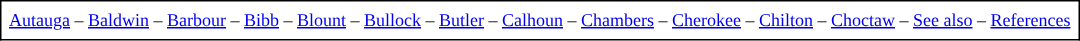<table border="1" cellspacing="0" cellpadding="5" rules="all" style="margin:1em 1em 1em 0; border-collapse:collapse; font-size:75%;">
<tr>
<td><a href='#'>Autauga</a> – <a href='#'>Baldwin</a> – <a href='#'>Barbour</a> – <a href='#'>Bibb</a> – <a href='#'>Blount</a> – <a href='#'>Bullock</a> – <a href='#'>Butler</a> – <a href='#'>Calhoun</a> – <a href='#'>Chambers</a> – <a href='#'>Cherokee</a> – <a href='#'>Chilton</a> – <a href='#'>Choctaw</a> – <a href='#'>See also</a> – <a href='#'>References</a></td>
</tr>
</table>
